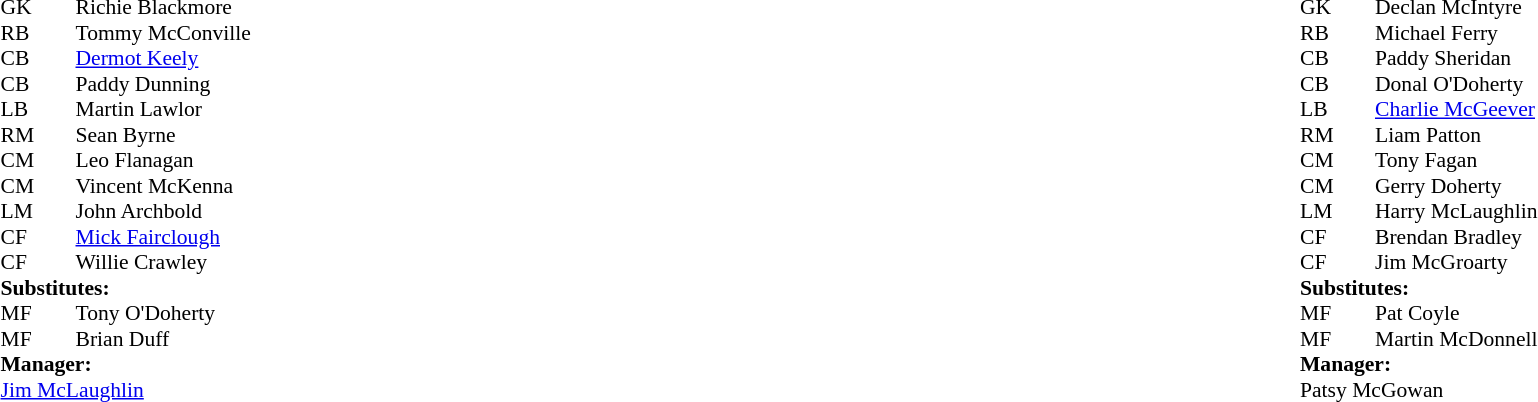<table width="100%">
<tr>
<td valign="top" width="50%"><br><table style="font-size: 90%" cellspacing="0" cellpadding="0">
<tr>
<td colspan="4"></td>
</tr>
<tr>
<th width="25"></th>
<th width="25"></th>
</tr>
<tr>
<td>GK</td>
<td></td>
<td> Richie Blackmore</td>
</tr>
<tr>
<td>RB</td>
<td></td>
<td> Tommy McConville</td>
</tr>
<tr>
<td>CB</td>
<td></td>
<td> <a href='#'>Dermot Keely</a></td>
</tr>
<tr>
<td>CB</td>
<td></td>
<td> Paddy Dunning</td>
</tr>
<tr>
<td>LB</td>
<td></td>
<td> Martin Lawlor</td>
<td></td>
<td></td>
</tr>
<tr>
<td>RM</td>
<td></td>
<td> Sean Byrne</td>
</tr>
<tr>
<td>CM</td>
<td></td>
<td> Leo Flanagan</td>
</tr>
<tr>
<td>CM</td>
<td></td>
<td> Vincent McKenna</td>
</tr>
<tr>
<td>LM</td>
<td></td>
<td> John Archbold</td>
</tr>
<tr>
<td>CF</td>
<td></td>
<td> <a href='#'>Mick Fairclough</a></td>
</tr>
<tr>
<td>CF</td>
<td></td>
<td> Willie Crawley</td>
<td></td>
<td></td>
</tr>
<tr>
<td colspan=4><strong>Substitutes:</strong></td>
</tr>
<tr>
<td>MF</td>
<td></td>
<td> Tony O'Doherty</td>
<td></td>
<td></td>
</tr>
<tr>
<td>MF</td>
<td></td>
<td> Brian Duff</td>
<td></td>
<td></td>
</tr>
<tr>
<td colspan=4><strong>Manager:</strong></td>
</tr>
<tr>
<td colspan="4"> <a href='#'>Jim McLaughlin</a></td>
</tr>
</table>
</td>
<td valign="top"></td>
<td valign="top" width="50%"><br><table style="font-size: 90%" cellspacing="0" cellpadding="0" align="center">
<tr>
<td colspan="4"></td>
</tr>
<tr>
<th width="25"></th>
<th width="25"></th>
</tr>
<tr>
<td>GK</td>
<td></td>
<td> Declan McIntyre</td>
</tr>
<tr>
<td>RB</td>
<td></td>
<td> Michael Ferry</td>
</tr>
<tr>
<td>CB</td>
<td></td>
<td> Paddy Sheridan</td>
</tr>
<tr>
<td>CB</td>
<td></td>
<td> Donal O'Doherty</td>
<td></td>
<td></td>
</tr>
<tr>
<td>LB</td>
<td></td>
<td> <a href='#'>Charlie McGeever</a></td>
</tr>
<tr>
<td>RM</td>
<td></td>
<td> Liam Patton</td>
<td></td>
<td></td>
</tr>
<tr>
<td>CM</td>
<td></td>
<td> Tony Fagan</td>
</tr>
<tr>
<td>CM</td>
<td></td>
<td> Gerry Doherty</td>
</tr>
<tr>
<td>LM</td>
<td></td>
<td> Harry McLaughlin</td>
</tr>
<tr>
<td>CF</td>
<td></td>
<td> Brendan Bradley</td>
</tr>
<tr>
<td>CF</td>
<td></td>
<td> Jim McGroarty</td>
</tr>
<tr>
<td colspan=4><strong>Substitutes:</strong></td>
</tr>
<tr>
<td>MF</td>
<td></td>
<td> Pat Coyle</td>
<td></td>
<td></td>
</tr>
<tr>
<td>MF</td>
<td></td>
<td> Martin McDonnell</td>
<td></td>
<td></td>
</tr>
<tr>
<td colspan=4><strong>Manager:</strong></td>
</tr>
<tr>
<td colspan="4"> Patsy McGowan</td>
</tr>
</table>
</td>
</tr>
</table>
